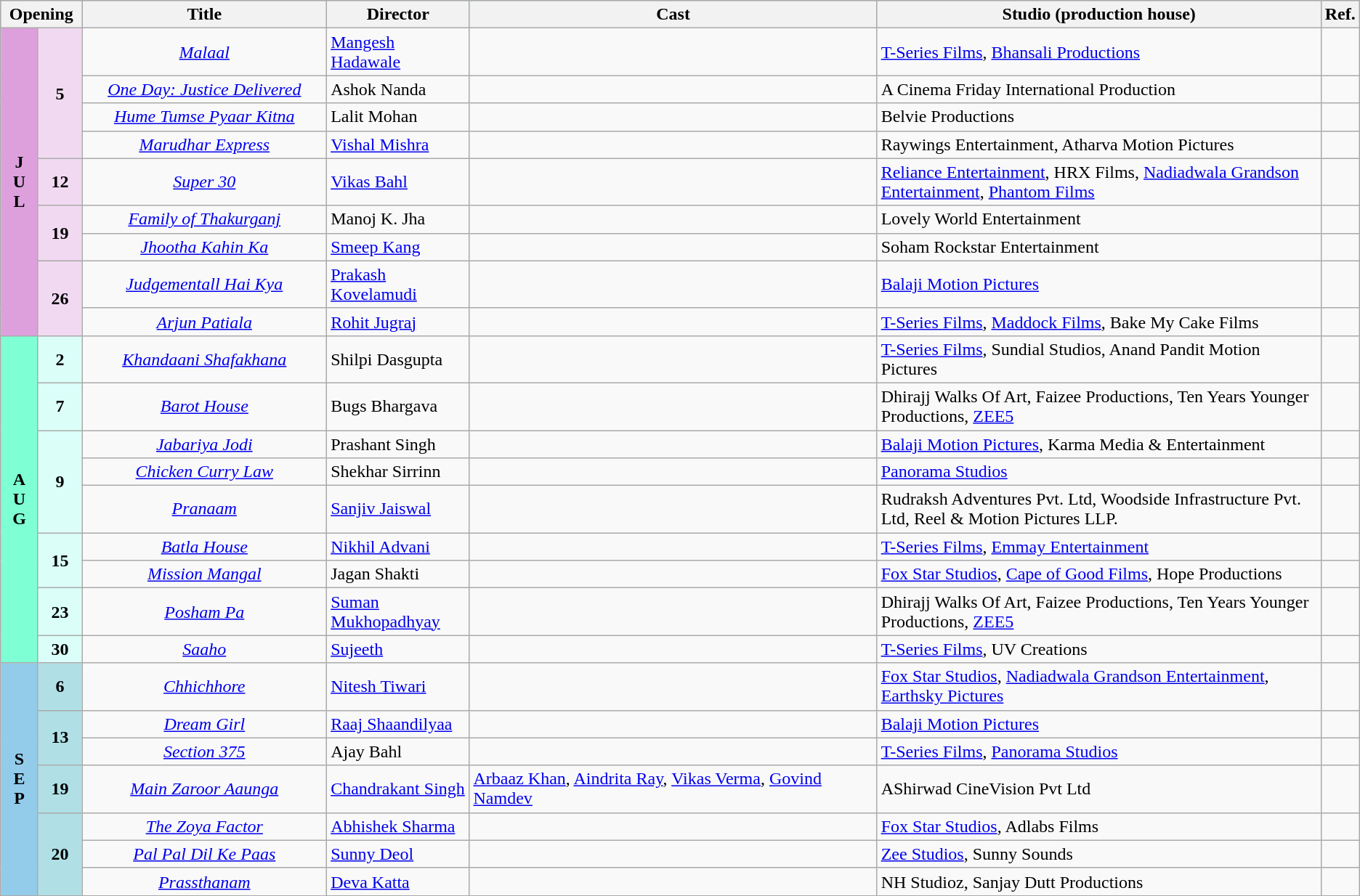<table class="wikitable">
<tr style="background:#b0e0e6; text-align:center;">
<th colspan="2" style="width:6%;"><strong>Opening</strong></th>
<th style="width:18%;"><strong>Title</strong></th>
<th style="width:10.5%;">Director</th>
<th style="width:30%;"><strong>Cast</strong></th>
<th>Studio (production house)</th>
<th>Ref.</th>
</tr>
<tr>
<td rowspan="9" style="text-align:center; background:plum;"><strong>J<br>U<br>L</strong></td>
<td rowspan="4" style="text-align:center;background:#f1daf1;"><strong>5</strong></td>
<td style="text-align:center;"><em><a href='#'>Malaal</a></em></td>
<td><a href='#'>Mangesh Hadawale</a></td>
<td></td>
<td><a href='#'>T-Series Films</a>, <a href='#'>Bhansali Productions</a></td>
<td></td>
</tr>
<tr>
<td style="text-align:center;"><em><a href='#'>One Day: Justice Delivered</a></em></td>
<td>Ashok Nanda</td>
<td></td>
<td>A Cinema Friday International Production</td>
<td></td>
</tr>
<tr>
<td style="text-align:center;"><em><a href='#'>Hume Tumse Pyaar Kitna</a></em></td>
<td>Lalit Mohan</td>
<td></td>
<td>Belvie Productions</td>
<td></td>
</tr>
<tr>
<td style="text-align:center;"><em><a href='#'>Marudhar Express</a></em></td>
<td><a href='#'>Vishal Mishra</a></td>
<td></td>
<td>Raywings Entertainment, Atharva Motion Pictures</td>
<td></td>
</tr>
<tr>
<td style="text-align:center; background:#f1daf1;"><strong>12</strong></td>
<td style="text-align:center;"><em><a href='#'>Super 30</a></em></td>
<td><a href='#'>Vikas Bahl</a></td>
<td></td>
<td><a href='#'>Reliance Entertainment</a>, HRX Films, <a href='#'>Nadiadwala Grandson Entertainment</a>, <a href='#'>Phantom Films</a></td>
<td></td>
</tr>
<tr>
<td rowspan="2" style="text-align:center;background:#f1daf1;"><strong>19</strong></td>
<td style="text-align:center;"><em><a href='#'>Family of Thakurganj</a></em></td>
<td>Manoj K. Jha</td>
<td></td>
<td>Lovely World Entertainment</td>
<td></td>
</tr>
<tr>
<td style="text-align:center;"><em><a href='#'>Jhootha Kahin Ka</a></em></td>
<td><a href='#'>Smeep Kang</a></td>
<td></td>
<td>Soham Rockstar Entertainment</td>
<td></td>
</tr>
<tr>
<td rowspan="2" style="text-align:center;background:#f1daf1;"><strong>26</strong></td>
<td style="text-align:center;"><em><a href='#'>Judgementall Hai Kya</a></em></td>
<td><a href='#'>Prakash Kovelamudi</a></td>
<td></td>
<td><a href='#'>Balaji Motion Pictures</a></td>
<td></td>
</tr>
<tr>
<td style="text-align:center;"><em><a href='#'>Arjun Patiala</a></em></td>
<td><a href='#'>Rohit Jugraj</a></td>
<td></td>
<td><a href='#'>T-Series Films</a>, <a href='#'>Maddock Films</a>, Bake My Cake Films</td>
<td></td>
</tr>
<tr>
<td rowspan="9" style="text-align:center; background:#7FFFD4; textcolor:#000;"><strong>A<br>U<br>G</strong></td>
<td style="text-align:center; background:#dbfff8;"><strong>2</strong></td>
<td style="text-align:center;"><em><a href='#'>Khandaani Shafakhana</a></em></td>
<td>Shilpi Dasgupta</td>
<td></td>
<td><a href='#'>T-Series Films</a>, Sundial Studios, Anand Pandit Motion Pictures</td>
<td></td>
</tr>
<tr>
<td style="text-align:center;background:#dbfff8;"><strong>7</strong></td>
<td style="text-align:center;"><em><a href='#'>Barot House</a></em></td>
<td>Bugs Bhargava</td>
<td></td>
<td>Dhirajj Walks Of Art, Faizee Productions, Ten Years Younger Productions, <a href='#'>ZEE5</a></td>
<td></td>
</tr>
<tr>
<td rowspan="3" style="text-align:center;background:#dbfff8;"><strong>9</strong></td>
<td style="text-align:center;"><em><a href='#'>Jabariya Jodi</a></em></td>
<td>Prashant Singh</td>
<td></td>
<td><a href='#'>Balaji Motion Pictures</a>, Karma Media & Entertainment</td>
<td></td>
</tr>
<tr>
<td style="text-align:center;"><em><a href='#'>Chicken Curry Law</a></em></td>
<td>Shekhar Sirrinn</td>
<td></td>
<td><a href='#'>Panorama Studios</a></td>
<td></td>
</tr>
<tr>
<td style="text-align:center;"><em><a href='#'>Pranaam</a></em></td>
<td><a href='#'>Sanjiv Jaiswal</a></td>
<td></td>
<td>Rudraksh Adventures Pvt. Ltd, Woodside Infrastructure Pvt. Ltd, Reel & Motion Pictures LLP.</td>
<td></td>
</tr>
<tr>
<td rowspan="2" style="text-align:center;background:#dbfff8;"><strong>15</strong></td>
<td style="text-align:center;"><em><a href='#'>Batla House</a></em></td>
<td><a href='#'>Nikhil Advani</a></td>
<td></td>
<td><a href='#'>T-Series Films</a>, <a href='#'>Emmay Entertainment</a></td>
<td></td>
</tr>
<tr>
<td style="text-align:center;"><em><a href='#'>Mission Mangal</a></em></td>
<td>Jagan Shakti</td>
<td></td>
<td><a href='#'>Fox Star Studios</a>, <a href='#'>Cape of Good Films</a>, Hope Productions</td>
<td></td>
</tr>
<tr>
<td style="text-align:center; background:#dbfff8;"><strong>23</strong></td>
<td style="text-align:center;"><em> <a href='#'>Posham Pa</a></em></td>
<td><a href='#'>Suman Mukhopadhyay</a></td>
<td></td>
<td>Dhirajj Walks Of Art, Faizee Productions, Ten Years Younger Productions, <a href='#'>ZEE5</a></td>
<td></td>
</tr>
<tr>
<td style="text-align:center; background:#dbfff8;"><strong>30</strong></td>
<td style="text-align:center;"><em><a href='#'>Saaho</a></em></td>
<td><a href='#'>Sujeeth</a></td>
<td></td>
<td><a href='#'>T-Series Films</a>, UV Creations</td>
<td></td>
</tr>
<tr>
<td rowspan="8" style="text-align:center; background:#93CCEA; textcolor:#000;"><strong>S<br>E<br>P</strong></td>
<td style="text-align:center; background:#b0e0e6;"><strong>6</strong></td>
<td style="text-align:center;"><em><a href='#'>Chhichhore</a></em></td>
<td><a href='#'>Nitesh Tiwari</a></td>
<td></td>
<td><a href='#'>Fox Star Studios</a>, <a href='#'>Nadiadwala Grandson Entertainment</a>, <a href='#'>Earthsky Pictures</a></td>
<td></td>
</tr>
<tr>
<td rowspan="2" style="text-align:center;background:#B0E0E6;"><strong>13</strong></td>
<td style="text-align:center;"><em><a href='#'>Dream Girl</a></em></td>
<td><a href='#'>Raaj Shaandilyaa</a></td>
<td></td>
<td><a href='#'>Balaji Motion Pictures</a></td>
<td></td>
</tr>
<tr>
<td style="text-align:center;"><em><a href='#'>Section 375</a></em></td>
<td>Ajay Bahl</td>
<td></td>
<td><a href='#'>T-Series Films</a>, <a href='#'>Panorama Studios</a></td>
<td></td>
</tr>
<tr>
<td rowspan="1" style="text-align:center;background:#B0E0E6;"><strong>19</strong></td>
<td style="text-align:center;"><em><a href='#'>Main Zaroor Aaunga</a></em></td>
<td><a href='#'>Chandrakant Singh</a></td>
<td><a href='#'>Arbaaz Khan</a>, <a href='#'>Aindrita Ray</a>, <a href='#'>Vikas Verma</a>, <a href='#'>Govind Namdev</a></td>
<td>AShirwad CineVision Pvt Ltd</td>
<td></td>
</tr>
<tr>
<td rowspan="3" style="text-align:center;background:#B0E0E6;"><strong>20</strong></td>
<td style="text-align:center;"><em><a href='#'>The Zoya Factor</a></em></td>
<td><a href='#'>Abhishek Sharma</a></td>
<td></td>
<td><a href='#'>Fox Star Studios</a>, Adlabs Films</td>
<td></td>
</tr>
<tr>
<td style="text-align:center;"><em><a href='#'>Pal Pal Dil Ke Paas</a></em></td>
<td><a href='#'>Sunny Deol</a></td>
<td></td>
<td><a href='#'>Zee Studios</a>, Sunny Sounds</td>
<td></td>
</tr>
<tr>
<td style="text-align:center;"><em><a href='#'>Prassthanam</a></em></td>
<td><a href='#'>Deva Katta</a></td>
<td></td>
<td>NH Studioz, Sanjay Dutt Productions</td>
<td></td>
</tr>
</table>
